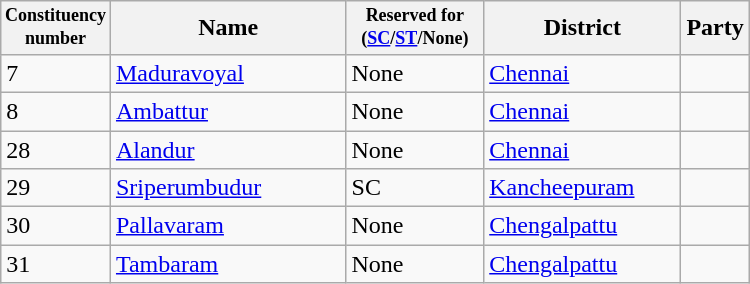<table class="wikitable" width="500px">
<tr>
<th width="50px" style="font-size:75%">Constituency number</th>
<th width="200px">Name</th>
<th width="100px" style="font-size:75%">Reserved for (<a href='#'>SC</a>/<a href='#'>ST</a>/None)</th>
<th width="150px">District</th>
<th colspan="2">Party</th>
</tr>
<tr>
<td>7</td>
<td><a href='#'>Maduravoyal</a></td>
<td>None</td>
<td><a href='#'>Chennai</a></td>
<td></td>
</tr>
<tr>
<td>8</td>
<td><a href='#'>Ambattur</a></td>
<td>None</td>
<td><a href='#'>Chennai</a></td>
<td></td>
</tr>
<tr>
<td>28</td>
<td><a href='#'>Alandur</a></td>
<td>None</td>
<td><a href='#'>Chennai</a></td>
<td></td>
</tr>
<tr>
<td>29</td>
<td><a href='#'>Sriperumbudur</a></td>
<td>SC</td>
<td><a href='#'>Kancheepuram</a></td>
<td></td>
</tr>
<tr>
<td>30</td>
<td><a href='#'>Pallavaram</a></td>
<td>None</td>
<td><a href='#'>Chengalpattu</a></td>
<td></td>
</tr>
<tr>
<td>31</td>
<td><a href='#'>Tambaram</a></td>
<td>None</td>
<td><a href='#'>Chengalpattu</a></td>
<td></td>
</tr>
</table>
